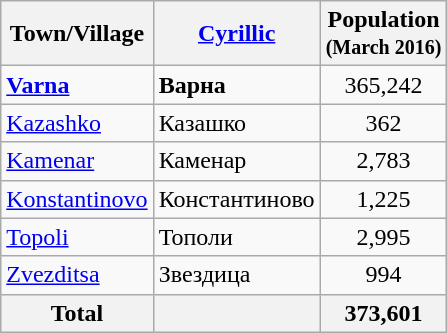<table class="wikitable sortable">
<tr>
<th>Town/Village</th>
<th><a href='#'>Cyrillic</a></th>
<th>Population<br><small>(March 2016)</small></th>
</tr>
<tr>
<td><strong><a href='#'>Varna</a></strong></td>
<td><strong>Варна</strong></td>
<td style="text-align:center;">365,242</td>
</tr>
<tr>
<td><a href='#'>Kazashko</a></td>
<td>Казашко</td>
<td style="text-align:center;">362</td>
</tr>
<tr>
<td><a href='#'>Kamenar</a></td>
<td>Каменар</td>
<td style="text-align:center;">2,783</td>
</tr>
<tr>
<td><a href='#'>Konstantinovo</a></td>
<td>Константиново</td>
<td style="text-align:center;">1,225</td>
</tr>
<tr>
<td><a href='#'>Topoli</a></td>
<td>Тополи</td>
<td style="text-align:center;">2,995</td>
</tr>
<tr>
<td><a href='#'>Zvezditsa</a></td>
<td>Звездица</td>
<td style="text-align:center;">994</td>
</tr>
<tr>
<th>Total</th>
<th></th>
<th style="text-align:center;">373,601</th>
</tr>
</table>
